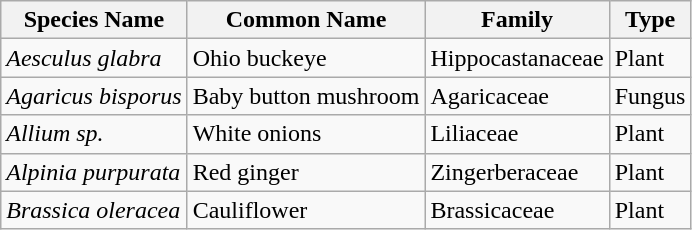<table class="wikitable">
<tr>
<th>Species Name</th>
<th>Common Name</th>
<th>Family</th>
<th>Type</th>
</tr>
<tr>
<td><em>Aesculus glabra</em></td>
<td>Ohio buckeye</td>
<td>Hippocastanaceae</td>
<td>Plant</td>
</tr>
<tr>
<td><em>Agaricus bisporus</em></td>
<td>Baby button mushroom</td>
<td>Agaricaceae</td>
<td>Fungus</td>
</tr>
<tr>
<td><em>Allium sp.</em></td>
<td>White onions</td>
<td>Liliaceae</td>
<td>Plant</td>
</tr>
<tr>
<td><em>Alpinia purpurata</em></td>
<td>Red ginger</td>
<td>Zingerberaceae</td>
<td>Plant</td>
</tr>
<tr>
<td><em>Brassica oleracea</em></td>
<td>Cauliflower</td>
<td>Brassicaceae</td>
<td>Plant</td>
</tr>
</table>
